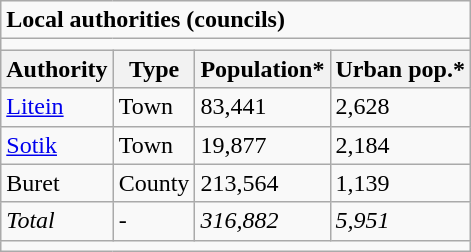<table class="wikitable">
<tr>
<td colspan="4"><strong>Local authorities (councils)</strong></td>
</tr>
<tr>
<td colspan="4"></td>
</tr>
<tr>
<th>Authority</th>
<th>Type</th>
<th>Population*</th>
<th>Urban pop.*</th>
</tr>
<tr>
<td><a href='#'>Litein</a></td>
<td>Town</td>
<td>83,441</td>
<td>2,628</td>
</tr>
<tr>
<td><a href='#'>Sotik</a></td>
<td>Town</td>
<td>19,877</td>
<td>2,184</td>
</tr>
<tr>
<td>Buret</td>
<td>County</td>
<td>213,564</td>
<td>1,139</td>
</tr>
<tr>
<td><em>Total</em></td>
<td>-</td>
<td><em>316,882</em></td>
<td><em>5,951</em></td>
</tr>
<tr>
<td colspan="4"></td>
</tr>
</table>
